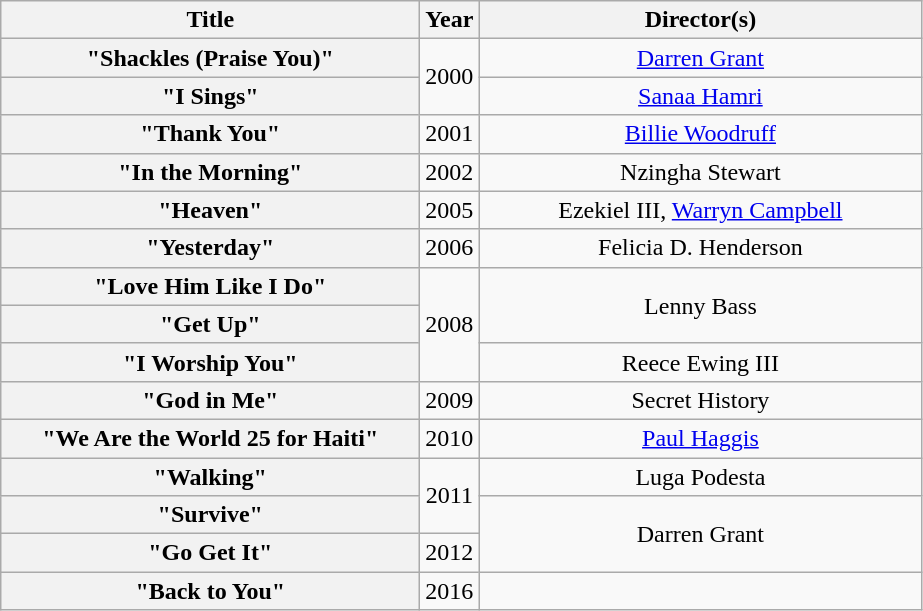<table class="wikitable plainrowheaders" style="text-align:center;">
<tr>
<th scope="col" style="width:17em;">Title</th>
<th scope="col">Year</th>
<th scope="col" style="width:18em;">Director(s)</th>
</tr>
<tr>
<th scope="row">"Shackles (Praise You)"</th>
<td rowspan="2">2000</td>
<td><a href='#'>Darren Grant</a></td>
</tr>
<tr>
<th scope="row">"I Sings"<br></th>
<td><a href='#'>Sanaa Hamri</a></td>
</tr>
<tr>
<th scope="row">"Thank You"<br></th>
<td>2001</td>
<td><a href='#'>Billie Woodruff</a></td>
</tr>
<tr>
<th scope="row">"In the Morning"</th>
<td>2002</td>
<td>Nzingha Stewart</td>
</tr>
<tr>
<th scope="row">"Heaven"</th>
<td>2005</td>
<td>Ezekiel III, <a href='#'>Warryn Campbell</a></td>
</tr>
<tr>
<th scope="row">"Yesterday"</th>
<td>2006</td>
<td>Felicia D. Henderson</td>
</tr>
<tr>
<th scope="row">"Love Him Like I Do"<br></th>
<td rowspan="3">2008</td>
<td rowspan="2">Lenny Bass</td>
</tr>
<tr>
<th scope="row">"Get Up"</th>
</tr>
<tr>
<th scope="row">"I Worship You"</th>
<td>Reece Ewing III</td>
</tr>
<tr>
<th scope="row">"God in Me"</th>
<td>2009</td>
<td>Secret History</td>
</tr>
<tr>
<th scope="row">"We Are the World 25 for Haiti"<br></th>
<td>2010</td>
<td><a href='#'>Paul Haggis</a></td>
</tr>
<tr>
<th scope="row">"Walking"</th>
<td rowspan="2">2011</td>
<td>Luga Podesta</td>
</tr>
<tr>
<th scope="row">"Survive"</th>
<td rowspan="2">Darren Grant</td>
</tr>
<tr>
<th scope="row">"Go Get It"</th>
<td>2012</td>
</tr>
<tr>
<th scope="row">"Back to You"</th>
<td>2016</td>
<td></td>
</tr>
</table>
